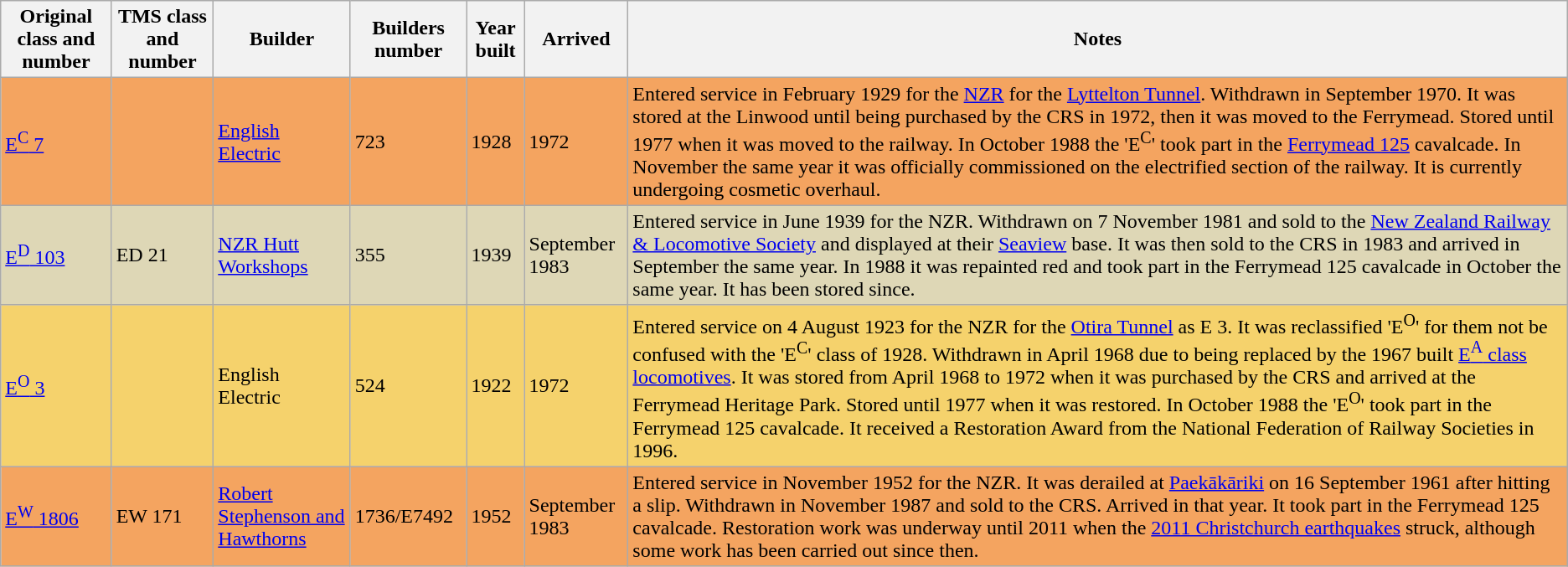<table class="sortable wikitable" border="1">
<tr>
<th>Original class and number</th>
<th>TMS class and number</th>
<th>Builder</th>
<th>Builders number</th>
<th>Year built</th>
<th>Arrived</th>
<th>Notes</th>
</tr>
<tr style="background:#f4a460;">
<td><a href='#'>E<sup>C</sup> 7</a></td>
<td></td>
<td><a href='#'>English Electric</a></td>
<td>723</td>
<td>1928</td>
<td>1972</td>
<td>Entered service in February 1929 for the <a href='#'>NZR</a> for the <a href='#'>Lyttelton Tunnel</a>. Withdrawn in September 1970. It was stored at the Linwood until being purchased by the CRS in 1972, then it was moved to the Ferrymead. Stored until 1977 when it was moved to the railway. In October 1988 the 'E<sup>C</sup>' took part in the <a href='#'>Ferrymead 125</a> cavalcade. In November the same year it was officially commissioned on the electrified section of the railway. It is currently undergoing cosmetic overhaul.</td>
</tr>
<tr style="background:#DED7B6;">
<td><a href='#'>E<sup>D</sup> 103</a></td>
<td>ED 21</td>
<td><a href='#'>NZR Hutt Workshops</a></td>
<td>355</td>
<td>1939</td>
<td>September 1983</td>
<td>Entered service in June 1939 for the NZR. Withdrawn on 7 November 1981 and sold to the <a href='#'>New Zealand Railway & Locomotive Society</a> and displayed at their <a href='#'>Seaview</a> base. It was then sold to the CRS in 1983 and arrived in September the same year. In 1988 it was repainted red and took part in the Ferrymead 125 cavalcade in October the same year. It has been stored since.</td>
</tr>
<tr style="background:#F5D26C;">
<td><a href='#'>E<sup>O</sup> 3</a></td>
<td></td>
<td>English Electric</td>
<td>524</td>
<td>1922</td>
<td>1972</td>
<td>Entered service on 4 August 1923 for the NZR for the <a href='#'>Otira Tunnel</a> as E 3. It was reclassified 'E<sup>O</sup>' for them not be confused with the 'E<sup>C</sup>' class of 1928. Withdrawn in April 1968 due to being replaced by the 1967 built <a href='#'>E<sup>A</sup> class locomotives</a>. It was stored from April 1968 to 1972 when it was purchased by the CRS and arrived at the Ferrymead Heritage Park. Stored until 1977 when it was restored. In October 1988 the 'E<sup>O</sup>' took part in the Ferrymead 125 cavalcade. It received a Restoration Award from the National Federation of Railway Societies in 1996.</td>
</tr>
<tr style="background:#f4a460;">
<td><a href='#'>E<sup>W</sup> 1806</a></td>
<td>EW 171</td>
<td><a href='#'>Robert Stephenson and Hawthorns</a></td>
<td>1736/E7492</td>
<td>1952</td>
<td>September 1983</td>
<td>Entered service in November 1952 for the NZR. It was derailed at <a href='#'>Paekākāriki</a> on 16 September 1961 after hitting a slip. Withdrawn in November 1987 and sold to the CRS. Arrived in that year. It took part in the Ferrymead 125 cavalcade. Restoration work was underway until 2011 when the <a href='#'>2011 Christchurch earthquakes</a> struck, although some work has been carried out since then.</td>
</tr>
</table>
